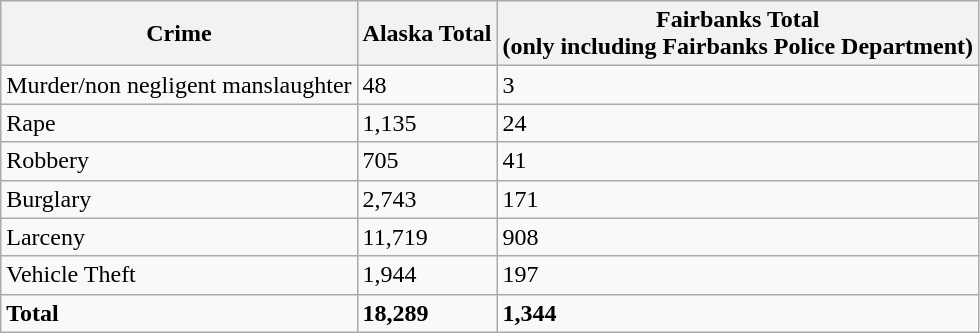<table class="wikitable">
<tr>
<th>Crime</th>
<th>Alaska Total</th>
<th>Fairbanks Total<br>(only including Fairbanks Police Department)</th>
</tr>
<tr>
<td>Murder/non negligent manslaughter</td>
<td>48</td>
<td>3</td>
</tr>
<tr>
<td>Rape</td>
<td>1,135</td>
<td>24</td>
</tr>
<tr>
<td>Robbery</td>
<td>705</td>
<td>41</td>
</tr>
<tr>
<td>Burglary</td>
<td>2,743</td>
<td>171</td>
</tr>
<tr>
<td>Larceny</td>
<td>11,719</td>
<td>908</td>
</tr>
<tr>
<td>Vehicle Theft</td>
<td>1,944</td>
<td>197</td>
</tr>
<tr>
<td><strong>Total</strong></td>
<td><strong>18,289</strong></td>
<td><strong>1,344</strong></td>
</tr>
</table>
